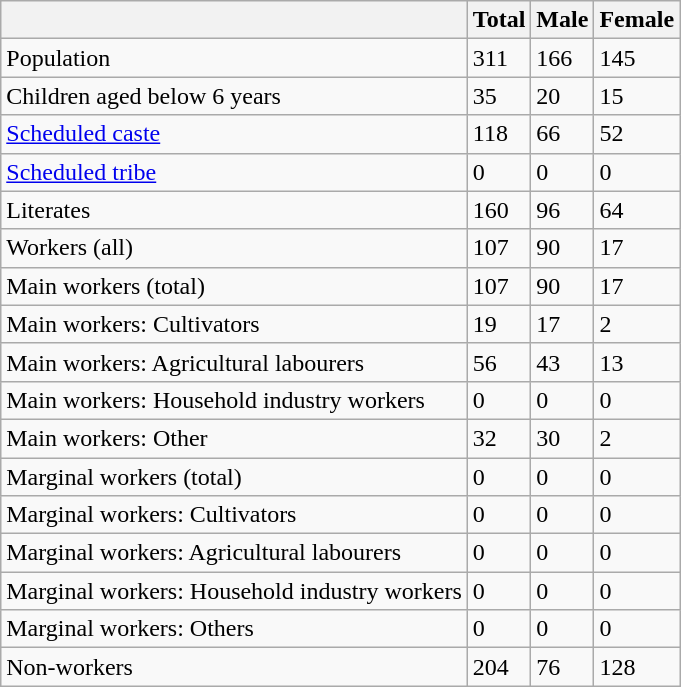<table class="wikitable sortable">
<tr>
<th></th>
<th>Total</th>
<th>Male</th>
<th>Female</th>
</tr>
<tr>
<td>Population</td>
<td>311</td>
<td>166</td>
<td>145</td>
</tr>
<tr>
<td>Children aged below 6 years</td>
<td>35</td>
<td>20</td>
<td>15</td>
</tr>
<tr>
<td><a href='#'>Scheduled caste</a></td>
<td>118</td>
<td>66</td>
<td>52</td>
</tr>
<tr>
<td><a href='#'>Scheduled tribe</a></td>
<td>0</td>
<td>0</td>
<td>0</td>
</tr>
<tr>
<td>Literates</td>
<td>160</td>
<td>96</td>
<td>64</td>
</tr>
<tr>
<td>Workers (all)</td>
<td>107</td>
<td>90</td>
<td>17</td>
</tr>
<tr>
<td>Main workers (total)</td>
<td>107</td>
<td>90</td>
<td>17</td>
</tr>
<tr>
<td>Main workers: Cultivators</td>
<td>19</td>
<td>17</td>
<td>2</td>
</tr>
<tr>
<td>Main workers: Agricultural labourers</td>
<td>56</td>
<td>43</td>
<td>13</td>
</tr>
<tr>
<td>Main workers: Household industry workers</td>
<td>0</td>
<td>0</td>
<td>0</td>
</tr>
<tr>
<td>Main workers: Other</td>
<td>32</td>
<td>30</td>
<td>2</td>
</tr>
<tr>
<td>Marginal workers (total)</td>
<td>0</td>
<td>0</td>
<td>0</td>
</tr>
<tr>
<td>Marginal workers: Cultivators</td>
<td>0</td>
<td>0</td>
<td>0</td>
</tr>
<tr>
<td>Marginal workers: Agricultural labourers</td>
<td>0</td>
<td>0</td>
<td>0</td>
</tr>
<tr>
<td>Marginal workers: Household industry workers</td>
<td>0</td>
<td>0</td>
<td>0</td>
</tr>
<tr>
<td>Marginal workers: Others</td>
<td>0</td>
<td>0</td>
<td>0</td>
</tr>
<tr>
<td>Non-workers</td>
<td>204</td>
<td>76</td>
<td>128</td>
</tr>
</table>
